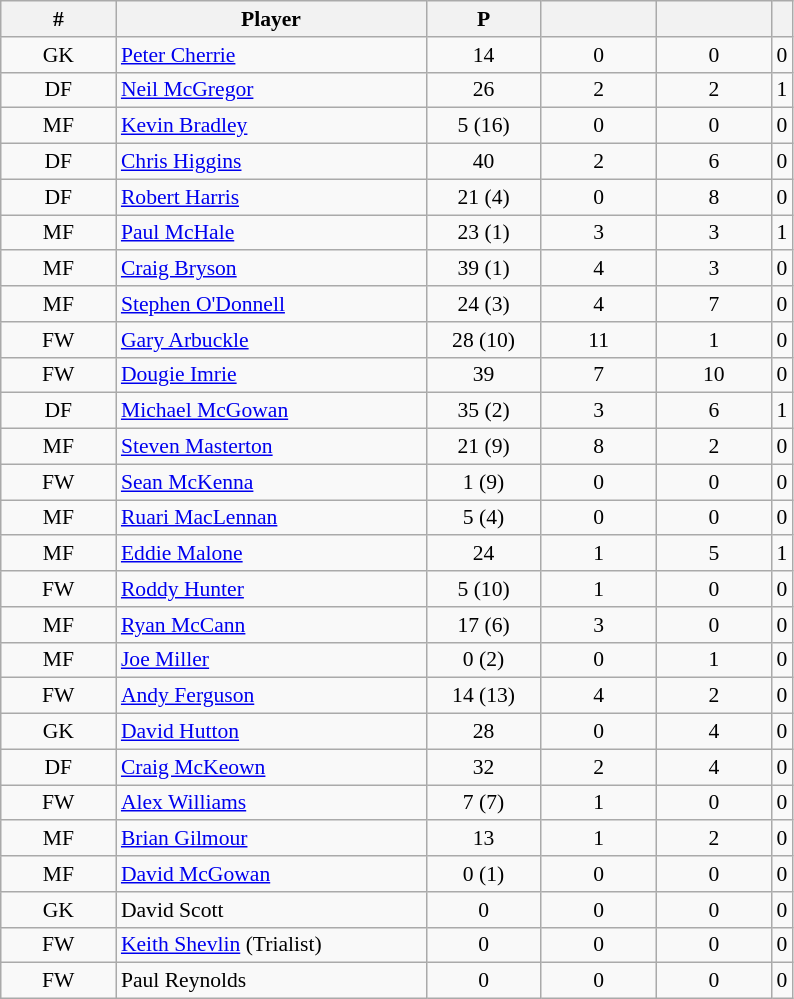<table class="wikitable sortable" style="font-size:90%; text-align:center">
<tr>
<th style="width:70px">#</th>
<th style="width:200px">Player</th>
<th style="width:70px">P</th>
<th style="width:70px"></th>
<th style="width:70px"></th>
<th style="width="70px"></th>
</tr>
<tr --->
<td>GK</td>
<td style="text-align:left"> <a href='#'>Peter Cherrie</a></td>
<td>14</td>
<td>0</td>
<td>0</td>
<td>0</td>
</tr>
<tr --->
<td>DF</td>
<td style="text-align:left"> <a href='#'>Neil McGregor</a></td>
<td>26</td>
<td>2</td>
<td>2</td>
<td>1</td>
</tr>
<tr --->
<td>MF</td>
<td style="text-align:left"> <a href='#'>Kevin Bradley</a></td>
<td>5 (16)</td>
<td>0</td>
<td>0</td>
<td>0</td>
</tr>
<tr --->
<td>DF</td>
<td style="text-align:left"> <a href='#'>Chris Higgins</a></td>
<td>40</td>
<td>2</td>
<td>6</td>
<td>0</td>
</tr>
<tr --->
<td>DF</td>
<td style="text-align:left"> <a href='#'>Robert Harris</a></td>
<td>21 (4)</td>
<td>0</td>
<td>8</td>
<td>0</td>
</tr>
<tr --->
<td>MF</td>
<td style="text-align:left"> <a href='#'>Paul McHale</a></td>
<td>23 (1)</td>
<td>3</td>
<td>3</td>
<td>1</td>
</tr>
<tr --->
<td>MF</td>
<td style="text-align:left"> <a href='#'>Craig Bryson</a></td>
<td>39 (1)</td>
<td>4</td>
<td>3</td>
<td>0</td>
</tr>
<tr --->
<td>MF</td>
<td style="text-align:left"> <a href='#'>Stephen O'Donnell</a></td>
<td>24 (3)</td>
<td>4</td>
<td>7</td>
<td>0</td>
</tr>
<tr --->
<td>FW</td>
<td style="text-align:left"> <a href='#'>Gary Arbuckle</a></td>
<td>28 (10)</td>
<td>11</td>
<td>1</td>
<td>0</td>
</tr>
<tr --->
<td>FW</td>
<td style="text-align:left"> <a href='#'>Dougie Imrie</a></td>
<td>39</td>
<td>7</td>
<td>10</td>
<td>0</td>
</tr>
<tr --->
<td>DF</td>
<td style="text-align:left"> <a href='#'>Michael McGowan</a></td>
<td>35 (2)</td>
<td>3</td>
<td>6</td>
<td>1</td>
</tr>
<tr --->
<td>MF</td>
<td style="text-align:left"> <a href='#'>Steven Masterton</a></td>
<td>21 (9)</td>
<td>8</td>
<td>2</td>
<td>0</td>
</tr>
<tr --->
<td>FW</td>
<td style="text-align:left"> <a href='#'>Sean McKenna</a></td>
<td>1 (9)</td>
<td>0</td>
<td>0</td>
<td>0</td>
</tr>
<tr --->
<td>MF</td>
<td style="text-align:left"> <a href='#'>Ruari MacLennan</a></td>
<td>5 (4)</td>
<td>0</td>
<td>0</td>
<td>0</td>
</tr>
<tr --->
<td>MF</td>
<td style="text-align:left"> <a href='#'>Eddie Malone</a></td>
<td>24</td>
<td>1</td>
<td>5</td>
<td>1</td>
</tr>
<tr --->
<td>FW</td>
<td style="text-align:left"> <a href='#'>Roddy Hunter</a></td>
<td>5 (10)</td>
<td>1</td>
<td>0</td>
<td>0</td>
</tr>
<tr --->
<td>MF</td>
<td style="text-align:left"> <a href='#'>Ryan McCann</a></td>
<td>17 (6)</td>
<td>3</td>
<td>0</td>
<td>0</td>
</tr>
<tr --->
<td>MF</td>
<td style="text-align:left"> <a href='#'>Joe Miller</a></td>
<td>0 (2)</td>
<td>0</td>
<td>1</td>
<td>0</td>
</tr>
<tr --->
<td>FW</td>
<td style="text-align:left"> <a href='#'>Andy Ferguson</a></td>
<td>14 (13)</td>
<td>4</td>
<td>2</td>
<td>0</td>
</tr>
<tr --->
<td>GK</td>
<td style="text-align:left"> <a href='#'>David Hutton</a></td>
<td>28</td>
<td>0</td>
<td>4</td>
<td>0</td>
</tr>
<tr --->
<td>DF</td>
<td style="text-align:left"> <a href='#'>Craig McKeown</a></td>
<td>32</td>
<td>2</td>
<td>4</td>
<td>0</td>
</tr>
<tr --->
<td>FW</td>
<td style="text-align:left"> <a href='#'>Alex Williams</a></td>
<td>7 (7)</td>
<td>1</td>
<td>0</td>
<td>0</td>
</tr>
<tr --->
<td>MF</td>
<td style="text-align:left"> <a href='#'>Brian Gilmour</a></td>
<td>13</td>
<td>1</td>
<td>2</td>
<td>0</td>
</tr>
<tr --->
<td>MF</td>
<td style="text-align:left"> <a href='#'>David McGowan</a></td>
<td>0 (1)</td>
<td>0</td>
<td>0</td>
<td>0</td>
</tr>
<tr --->
<td>GK</td>
<td style="text-align:left"> David Scott</td>
<td>0</td>
<td>0</td>
<td>0</td>
<td>0</td>
</tr>
<tr --->
<td>FW</td>
<td style="text-align:left"> <a href='#'>Keith Shevlin</a> (Trialist)</td>
<td>0</td>
<td>0</td>
<td>0</td>
<td>0</td>
</tr>
<tr --->
<td>FW</td>
<td style="text-align:left"> Paul Reynolds</td>
<td>0</td>
<td>0</td>
<td>0</td>
<td>0</td>
</tr>
</table>
